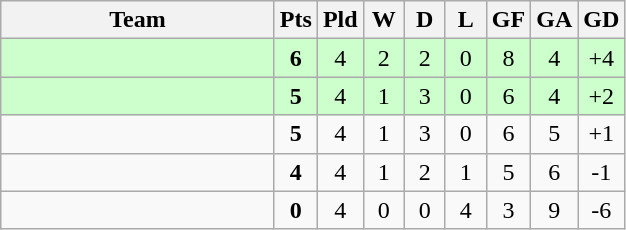<table class="wikitable" style="text-align: center;">
<tr>
<th width=175>Team</th>
<th width=20>Pts</th>
<th width=20>Pld</th>
<th width=20>W</th>
<th width=20>D</th>
<th width=20>L</th>
<th width=20>GF</th>
<th width=20>GA</th>
<th width=20>GD</th>
</tr>
<tr bgcolor=ccffcc>
<td align=left></td>
<td><strong>6</strong></td>
<td>4</td>
<td>2</td>
<td>2</td>
<td>0</td>
<td>8</td>
<td>4</td>
<td>+4</td>
</tr>
<tr bgcolor=ccffcc>
<td align=left></td>
<td><strong>5</strong></td>
<td>4</td>
<td>1</td>
<td>3</td>
<td>0</td>
<td>6</td>
<td>4</td>
<td>+2</td>
</tr>
<tr>
<td align=left></td>
<td><strong>5</strong></td>
<td>4</td>
<td>1</td>
<td>3</td>
<td>0</td>
<td>6</td>
<td>5</td>
<td>+1</td>
</tr>
<tr>
<td align=left></td>
<td><strong>4</strong></td>
<td>4</td>
<td>1</td>
<td>2</td>
<td>1</td>
<td>5</td>
<td>6</td>
<td>-1</td>
</tr>
<tr>
<td align=left></td>
<td><strong>0</strong></td>
<td>4</td>
<td>0</td>
<td>0</td>
<td>4</td>
<td>3</td>
<td>9</td>
<td>-6</td>
</tr>
</table>
